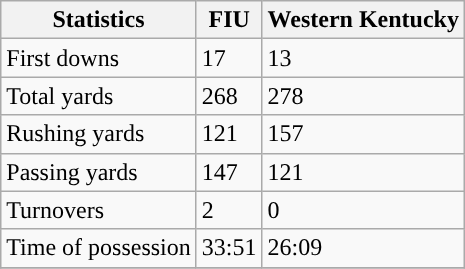<table class="wikitable">
<tr>
<th>Statistics</th>
<th>FIU</th>
<th>Western Kentucky</th>
</tr>
<tr>
<td>First downs</td>
<td>17</td>
<td>13</td>
</tr>
<tr>
<td>Total yards</td>
<td>268</td>
<td>278</td>
</tr>
<tr>
<td>Rushing yards</td>
<td>121</td>
<td>157</td>
</tr>
<tr>
<td>Passing yards</td>
<td>147</td>
<td>121</td>
</tr>
<tr>
<td>Turnovers</td>
<td>2</td>
<td>0</td>
</tr>
<tr>
<td>Time of possession</td>
<td>33:51</td>
<td>26:09</td>
</tr>
<tr>
</tr>
</table>
